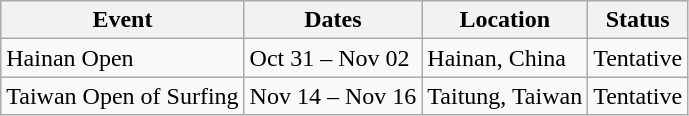<table class="wikitable">
<tr>
<th>Event</th>
<th>Dates</th>
<th>Location</th>
<th>Status</th>
</tr>
<tr>
<td>Hainan Open</td>
<td>Oct 31 – Nov 02</td>
<td>Hainan, China</td>
<td>Tentative</td>
</tr>
<tr>
<td>Taiwan Open of Surfing</td>
<td>Nov 14 – Nov 16</td>
<td>Taitung, Taiwan</td>
<td>Tentative</td>
</tr>
</table>
